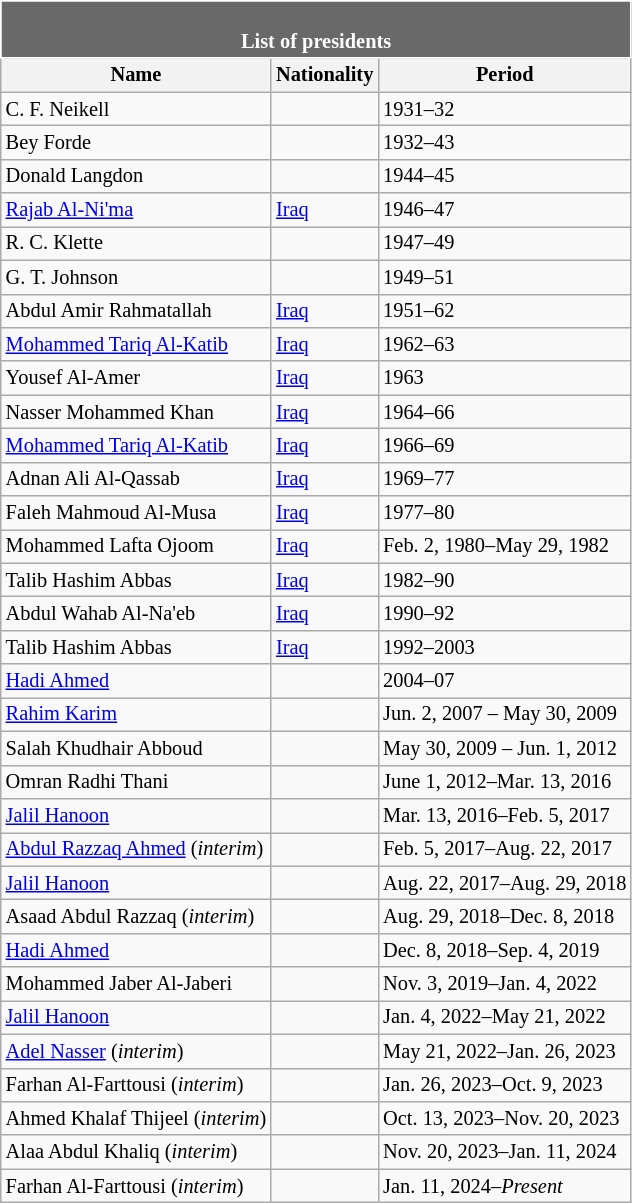<table align="upleft" class="wikitable" style="font-size: 85%;" cellpadding="2" cellspacing="4">
<tr>
<th colspan="3" style="border: 1px solid #FFF; background: #696969; color: #FFF"><br>List of presidents</th>
</tr>
<tr>
<th>Name</th>
<th>Nationality</th>
<th>Period</th>
</tr>
<tr>
<td>C. F. Neikell</td>
<td></td>
<td>1931–32</td>
</tr>
<tr>
<td>Bey Forde</td>
<td></td>
<td>1932–43</td>
</tr>
<tr>
<td>Donald Langdon</td>
<td></td>
<td>1944–45</td>
</tr>
<tr>
<td><a href='#'>Rajab Al-Ni'ma</a></td>
<td> <a href='#'>Iraq</a></td>
<td>1946–47</td>
</tr>
<tr>
<td>R. C. Klette</td>
<td></td>
<td>1947–49</td>
</tr>
<tr>
<td>G. T. Johnson</td>
<td></td>
<td>1949–51</td>
</tr>
<tr>
<td>Abdul Amir Rahmatallah</td>
<td> <a href='#'>Iraq</a></td>
<td>1951–62</td>
</tr>
<tr>
<td><a href='#'>Mohammed Tariq Al-Katib</a></td>
<td> <a href='#'>Iraq</a></td>
<td>1962–63</td>
</tr>
<tr>
<td>Yousef Al-Amer</td>
<td> <a href='#'>Iraq</a></td>
<td>1963</td>
</tr>
<tr>
<td>Nasser Mohammed Khan</td>
<td> <a href='#'>Iraq</a></td>
<td>1964–66</td>
</tr>
<tr>
<td><a href='#'>Mohammed Tariq Al-Katib</a></td>
<td> <a href='#'>Iraq</a></td>
<td>1966–69</td>
</tr>
<tr>
<td>Adnan Ali Al-Qassab</td>
<td> <a href='#'>Iraq</a></td>
<td>1969–77</td>
</tr>
<tr>
<td>Faleh  Mahmoud Al-Musa</td>
<td> <a href='#'>Iraq</a></td>
<td>1977–80</td>
</tr>
<tr>
<td>Mohammed Lafta Ojoom</td>
<td> <a href='#'>Iraq</a></td>
<td>Feb. 2, 1980–May 29, 1982</td>
</tr>
<tr>
<td>Talib Hashim Abbas</td>
<td> <a href='#'>Iraq</a></td>
<td>1982–90</td>
</tr>
<tr>
<td>Abdul Wahab Al-Na'eb</td>
<td> <a href='#'>Iraq</a></td>
<td>1990–92</td>
</tr>
<tr>
<td>Talib Hashim Abbas</td>
<td> <a href='#'>Iraq</a></td>
<td>1992–2003</td>
</tr>
<tr>
<td><a href='#'>Hadi Ahmed</a></td>
<td></td>
<td>2004–07</td>
</tr>
<tr>
<td><a href='#'>Rahim Karim</a></td>
<td></td>
<td>Jun. 2, 2007 – May 30, 2009</td>
</tr>
<tr>
<td>Salah Khudhair Abboud</td>
<td></td>
<td>May 30, 2009 – Jun. 1, 2012</td>
</tr>
<tr>
<td>Omran Radhi Thani</td>
<td></td>
<td>June 1, 2012–Mar. 13, 2016</td>
</tr>
<tr>
<td><a href='#'>Jalil Hanoon</a></td>
<td></td>
<td>Mar. 13, 2016–Feb. 5, 2017</td>
</tr>
<tr>
<td><a href='#'>Abdul Razzaq Ahmed</a> (<em>interim</em>)</td>
<td></td>
<td>Feb. 5, 2017–Aug. 22, 2017</td>
</tr>
<tr>
<td><a href='#'>Jalil Hanoon</a></td>
<td></td>
<td>Aug. 22, 2017–Aug. 29, 2018</td>
</tr>
<tr>
<td>Asaad Abdul Razzaq (<em>interim</em>)</td>
<td></td>
<td>Aug. 29, 2018–Dec. 8, 2018</td>
</tr>
<tr>
<td><a href='#'>Hadi Ahmed</a></td>
<td></td>
<td>Dec. 8, 2018–Sep. 4, 2019</td>
</tr>
<tr>
<td>Mohammed Jaber Al-Jaberi</td>
<td></td>
<td>Nov. 3, 2019–Jan. 4, 2022</td>
</tr>
<tr>
<td><a href='#'>Jalil Hanoon</a></td>
<td></td>
<td>Jan. 4, 2022–May 21, 2022</td>
</tr>
<tr>
<td><a href='#'>Adel Nasser</a> (<em>interim</em>)</td>
<td></td>
<td>May 21, 2022–Jan. 26, 2023</td>
</tr>
<tr>
<td>Farhan Al-Farttousi (<em>interim</em>)</td>
<td></td>
<td>Jan. 26, 2023–Oct. 9, 2023</td>
</tr>
<tr>
<td>Ahmed Khalaf Thijeel (<em>interim</em>)</td>
<td></td>
<td>Oct. 13, 2023–Nov. 20, 2023</td>
</tr>
<tr>
<td>Alaa Abdul Khaliq (<em>interim</em>)</td>
<td></td>
<td>Nov. 20, 2023–Jan. 11, 2024</td>
</tr>
<tr>
<td>Farhan Al-Farttousi (<em>interim</em>)</td>
<td></td>
<td>Jan. 11, 2024–<em>Present</em></td>
</tr>
</table>
